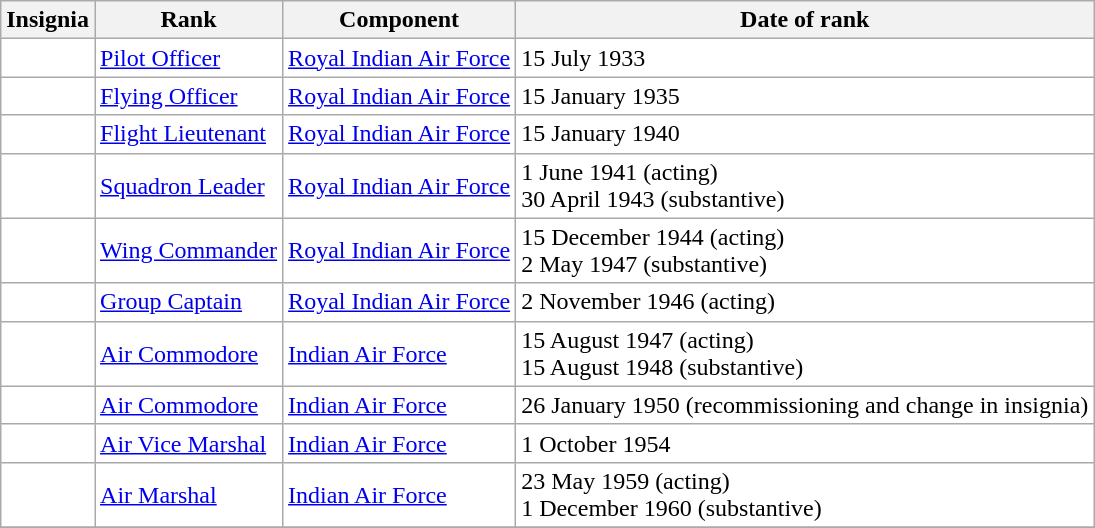<table class="wikitable" style="background:white">
<tr>
<th>Insignia</th>
<th>Rank</th>
<th>Component</th>
<th>Date of rank</th>
</tr>
<tr>
<td align="center"></td>
<td><a href='#'>Pilot Officer</a></td>
<td><a href='#'>Royal Indian Air Force</a></td>
<td>15 July 1933</td>
</tr>
<tr>
<td align="center"></td>
<td><a href='#'>Flying Officer</a></td>
<td><a href='#'>Royal Indian Air Force</a></td>
<td>15 January 1935</td>
</tr>
<tr>
<td align="center"></td>
<td><a href='#'>Flight Lieutenant</a></td>
<td><a href='#'>Royal Indian Air Force</a></td>
<td>15 January 1940</td>
</tr>
<tr>
<td align="center"></td>
<td><a href='#'>Squadron Leader</a></td>
<td><a href='#'>Royal Indian Air Force</a></td>
<td>1 June 1941 (acting)<br>30 April 1943 (substantive)</td>
</tr>
<tr>
<td align="center"></td>
<td><a href='#'>Wing Commander</a></td>
<td><a href='#'>Royal Indian Air Force</a></td>
<td>15 December 1944 (acting)<br>2 May 1947 (substantive)</td>
</tr>
<tr>
<td align="center"></td>
<td><a href='#'>Group Captain</a></td>
<td><a href='#'>Royal Indian Air Force</a></td>
<td>2 November 1946 (acting)</td>
</tr>
<tr>
<td align="center"></td>
<td><a href='#'>Air Commodore</a></td>
<td><a href='#'>Indian Air Force</a></td>
<td>15 August 1947 (acting)<br>15 August 1948 (substantive)</td>
</tr>
<tr>
<td align="center"></td>
<td><a href='#'>Air Commodore</a></td>
<td><a href='#'>Indian Air Force</a></td>
<td>26 January 1950 (recommissioning and change in insignia)</td>
</tr>
<tr>
<td align="center"></td>
<td><a href='#'>Air Vice Marshal</a></td>
<td><a href='#'>Indian Air Force</a></td>
<td>1 October 1954</td>
</tr>
<tr>
<td align="center"></td>
<td><a href='#'>Air Marshal</a></td>
<td><a href='#'>Indian Air Force</a></td>
<td>23 May 1959 (acting)<br>1 December 1960 (substantive)</td>
</tr>
<tr>
</tr>
</table>
